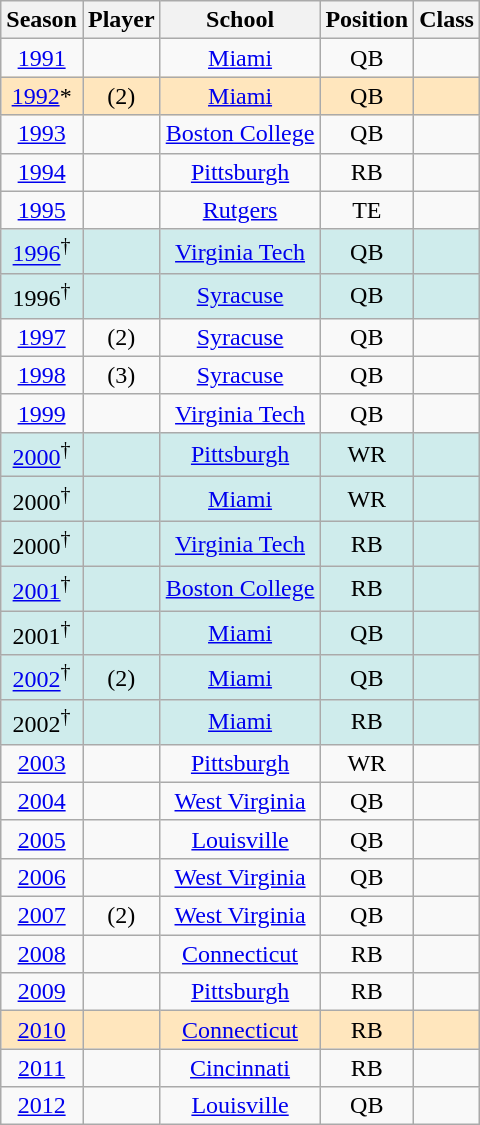<table class="wikitable sortable">
<tr>
<th>Season</th>
<th>Player</th>
<th>School</th>
<th>Position</th>
<th>Class</th>
</tr>
<tr align=center>
<td><a href='#'>1991</a></td>
<td></td>
<td><a href='#'>Miami</a></td>
<td>QB</td>
<td></td>
</tr>
<tr style="background-color:#FFE6BD; width:3em;" align=center>
<td><a href='#'>1992</a>*</td>
<td> (2)</td>
<td><a href='#'>Miami</a></td>
<td>QB</td>
<td></td>
</tr>
<tr align=center>
<td><a href='#'>1993</a></td>
<td></td>
<td><a href='#'>Boston College</a></td>
<td>QB</td>
<td></td>
</tr>
<tr align=center>
<td><a href='#'>1994</a></td>
<td></td>
<td><a href='#'>Pittsburgh</a></td>
<td>RB</td>
<td></td>
</tr>
<tr align=center>
<td><a href='#'>1995</a></td>
<td></td>
<td><a href='#'>Rutgers</a></td>
<td>TE</td>
<td></td>
</tr>
<tr style="background-color:#CFECEC; width:3em;"  align=center>
<td><a href='#'>1996</a><sup>†</sup></td>
<td></td>
<td><a href='#'>Virginia Tech</a></td>
<td>QB</td>
<td></td>
</tr>
<tr style="background-color:#CFECEC; width:3em;" align=center>
<td>1996<sup>†</sup></td>
<td></td>
<td><a href='#'>Syracuse</a></td>
<td>QB</td>
<td></td>
</tr>
<tr align=center>
<td><a href='#'>1997</a></td>
<td> (2)</td>
<td><a href='#'>Syracuse</a></td>
<td>QB</td>
<td></td>
</tr>
<tr align=center>
<td><a href='#'>1998</a></td>
<td> (3)</td>
<td><a href='#'>Syracuse</a></td>
<td>QB</td>
<td></td>
</tr>
<tr align=center>
<td><a href='#'>1999</a></td>
<td></td>
<td><a href='#'>Virginia Tech</a></td>
<td>QB</td>
<td></td>
</tr>
<tr style="background-color:#CFECEC; width:3em;" align=center>
<td><a href='#'>2000</a><sup>†</sup></td>
<td></td>
<td><a href='#'>Pittsburgh</a></td>
<td>WR</td>
<td></td>
</tr>
<tr style="background-color:#CFECEC; width:3em;" align=center>
<td>2000<sup>†</sup></td>
<td></td>
<td><a href='#'>Miami</a></td>
<td>WR</td>
<td></td>
</tr>
<tr style="background-color:#CFECEC; width:3em;" align=center>
<td>2000<sup>†</sup></td>
<td></td>
<td><a href='#'>Virginia Tech</a></td>
<td>RB</td>
<td></td>
</tr>
<tr style="background-color:#CFECEC; width:3em;" align=center>
<td><a href='#'>2001</a><sup>†</sup></td>
<td></td>
<td><a href='#'>Boston College</a></td>
<td>RB</td>
<td></td>
</tr>
<tr style="background-color:#CFECEC; width:3em;" align=center>
<td>2001<sup>†</sup></td>
<td></td>
<td><a href='#'>Miami</a></td>
<td>QB</td>
<td></td>
</tr>
<tr style="background-color:#CFECEC; width:3em;" align=center>
<td><a href='#'>2002</a><sup>†</sup></td>
<td> (2)</td>
<td><a href='#'>Miami</a></td>
<td>QB</td>
<td></td>
</tr>
<tr style="background-color:#CFECEC; width:3em;" align=center>
<td>2002<sup>†</sup></td>
<td></td>
<td><a href='#'>Miami</a></td>
<td>RB</td>
<td></td>
</tr>
<tr align=center>
<td><a href='#'>2003</a></td>
<td></td>
<td><a href='#'>Pittsburgh</a></td>
<td>WR</td>
<td></td>
</tr>
<tr align=center>
<td><a href='#'>2004</a></td>
<td></td>
<td><a href='#'>West Virginia</a></td>
<td>QB</td>
<td></td>
</tr>
<tr align=center>
<td><a href='#'>2005</a></td>
<td></td>
<td><a href='#'>Louisville</a></td>
<td>QB</td>
<td></td>
</tr>
<tr align=center>
<td><a href='#'>2006</a></td>
<td></td>
<td><a href='#'>West Virginia</a></td>
<td>QB</td>
<td></td>
</tr>
<tr align=center>
<td><a href='#'>2007</a></td>
<td> (2)</td>
<td><a href='#'>West Virginia</a></td>
<td>QB</td>
<td></td>
</tr>
<tr align=center>
<td><a href='#'>2008</a></td>
<td></td>
<td><a href='#'>Connecticut</a></td>
<td>RB</td>
<td></td>
</tr>
<tr align=center>
<td><a href='#'>2009</a></td>
<td></td>
<td><a href='#'>Pittsburgh</a></td>
<td>RB</td>
<td></td>
</tr>
<tr style="background-color:#FFE6BD; width:3em;" align=center>
<td><a href='#'>2010</a></td>
<td></td>
<td><a href='#'>Connecticut</a></td>
<td>RB</td>
<td></td>
</tr>
<tr align=center>
<td><a href='#'>2011</a></td>
<td></td>
<td><a href='#'>Cincinnati</a></td>
<td>RB</td>
<td></td>
</tr>
<tr align=center>
<td><a href='#'>2012</a></td>
<td></td>
<td><a href='#'>Louisville</a></td>
<td>QB</td>
<td></td>
</tr>
</table>
